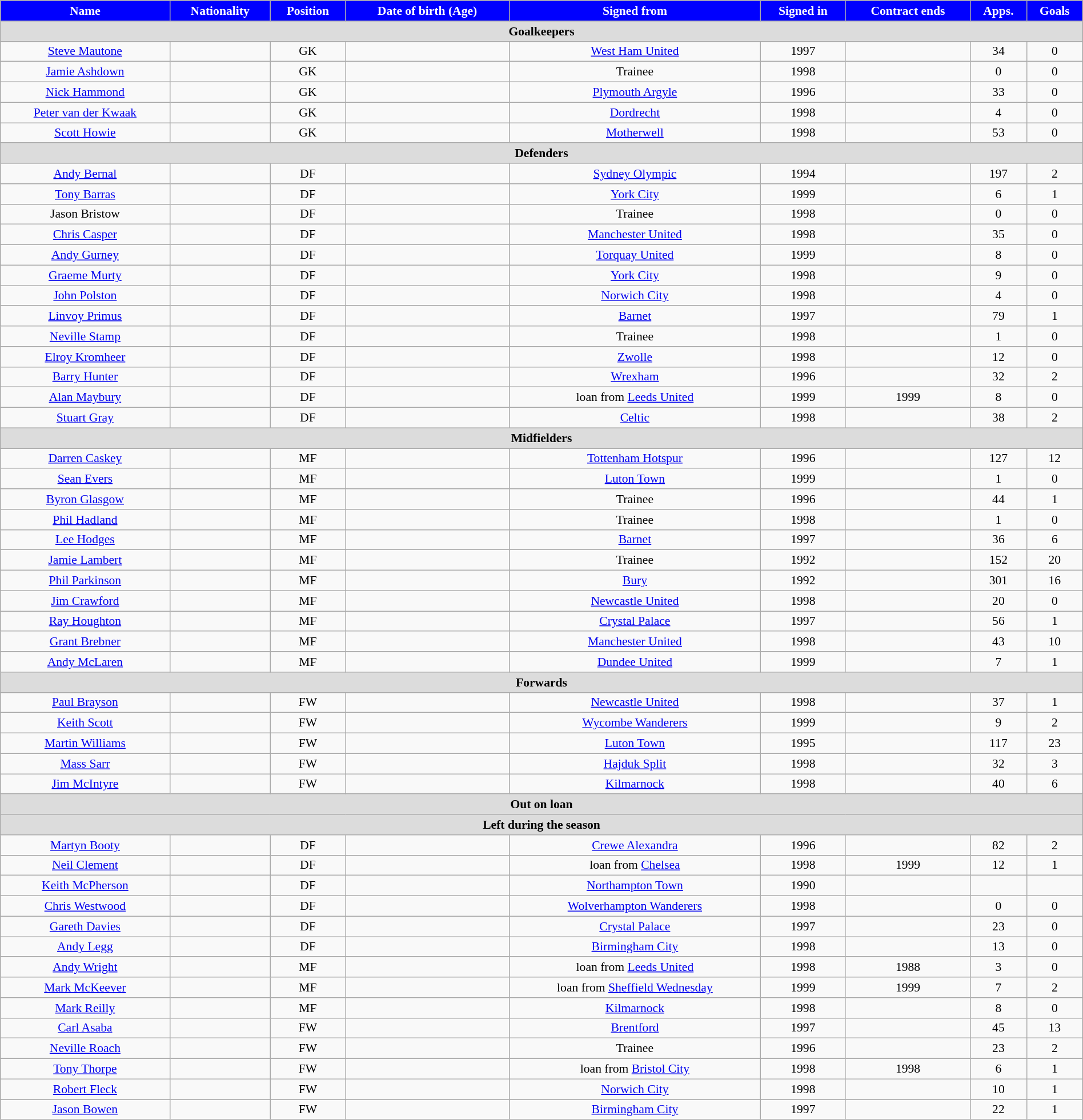<table class="wikitable"  style="text-align:center; font-size:90%; width:100%;">
<tr>
<th style="background:#00f; color:white; text-align:center;">Name</th>
<th style="background:#00f; color:white; text-align:center;">Nationality</th>
<th style="background:#00f; color:white; text-align:center;">Position</th>
<th style="background:#00f; color:white; text-align:center;">Date of birth (Age)</th>
<th style="background:#00f; color:white; text-align:center;">Signed from</th>
<th style="background:#00f; color:white; text-align:center;">Signed in</th>
<th style="background:#00f; color:white; text-align:center;">Contract ends</th>
<th style="background:#00f; color:white; text-align:center;">Apps.</th>
<th style="background:#00f; color:white; text-align:center;">Goals</th>
</tr>
<tr>
<th colspan="11"  style="background:#dcdcdc; text-align:center;">Goalkeepers</th>
</tr>
<tr>
<td><a href='#'>Steve Mautone</a></td>
<td></td>
<td>GK</td>
<td></td>
<td><a href='#'>West Ham United</a></td>
<td>1997</td>
<td></td>
<td>34</td>
<td>0</td>
</tr>
<tr>
<td><a href='#'>Jamie Ashdown</a></td>
<td></td>
<td>GK</td>
<td></td>
<td>Trainee</td>
<td>1998</td>
<td></td>
<td>0</td>
<td>0</td>
</tr>
<tr>
<td><a href='#'>Nick Hammond</a></td>
<td></td>
<td>GK</td>
<td></td>
<td><a href='#'>Plymouth Argyle</a></td>
<td>1996</td>
<td></td>
<td>33</td>
<td>0</td>
</tr>
<tr>
<td><a href='#'>Peter van der Kwaak</a></td>
<td></td>
<td>GK</td>
<td></td>
<td><a href='#'>Dordrecht</a></td>
<td>1998</td>
<td></td>
<td>4</td>
<td>0</td>
</tr>
<tr>
<td><a href='#'>Scott Howie</a></td>
<td></td>
<td>GK</td>
<td></td>
<td><a href='#'>Motherwell</a></td>
<td>1998</td>
<td></td>
<td>53</td>
<td>0</td>
</tr>
<tr>
<th colspan="11"  style="background:#dcdcdc; text-align:center;">Defenders</th>
</tr>
<tr>
<td><a href='#'>Andy Bernal</a></td>
<td></td>
<td>DF</td>
<td></td>
<td><a href='#'>Sydney Olympic</a></td>
<td>1994</td>
<td></td>
<td>197</td>
<td>2</td>
</tr>
<tr>
<td><a href='#'>Tony Barras</a></td>
<td></td>
<td>DF</td>
<td></td>
<td><a href='#'>York City</a></td>
<td>1999</td>
<td></td>
<td>6</td>
<td>1</td>
</tr>
<tr>
<td>Jason Bristow</td>
<td></td>
<td>DF</td>
<td></td>
<td>Trainee</td>
<td>1998</td>
<td></td>
<td>0</td>
<td>0</td>
</tr>
<tr>
<td><a href='#'>Chris Casper</a></td>
<td></td>
<td>DF</td>
<td></td>
<td><a href='#'>Manchester United</a></td>
<td>1998</td>
<td></td>
<td>35</td>
<td>0</td>
</tr>
<tr>
<td><a href='#'>Andy Gurney</a></td>
<td></td>
<td>DF</td>
<td></td>
<td><a href='#'>Torquay United</a></td>
<td>1999</td>
<td></td>
<td>8</td>
<td>0</td>
</tr>
<tr>
<td><a href='#'>Graeme Murty</a></td>
<td></td>
<td>DF</td>
<td></td>
<td><a href='#'>York City</a></td>
<td>1998</td>
<td></td>
<td>9</td>
<td>0</td>
</tr>
<tr>
<td><a href='#'>John Polston</a></td>
<td></td>
<td>DF</td>
<td></td>
<td><a href='#'>Norwich City</a></td>
<td>1998</td>
<td></td>
<td>4</td>
<td>0</td>
</tr>
<tr>
<td><a href='#'>Linvoy Primus</a></td>
<td></td>
<td>DF</td>
<td></td>
<td><a href='#'>Barnet</a></td>
<td>1997</td>
<td></td>
<td>79</td>
<td>1</td>
</tr>
<tr>
<td><a href='#'>Neville Stamp</a></td>
<td></td>
<td>DF</td>
<td></td>
<td>Trainee</td>
<td>1998</td>
<td></td>
<td>1</td>
<td>0</td>
</tr>
<tr>
<td><a href='#'>Elroy Kromheer</a></td>
<td></td>
<td>DF</td>
<td></td>
<td><a href='#'>Zwolle</a></td>
<td>1998</td>
<td></td>
<td>12</td>
<td>0</td>
</tr>
<tr>
<td><a href='#'>Barry Hunter</a></td>
<td></td>
<td>DF</td>
<td></td>
<td><a href='#'>Wrexham</a></td>
<td>1996</td>
<td></td>
<td>32</td>
<td>2</td>
</tr>
<tr>
<td><a href='#'>Alan Maybury</a></td>
<td></td>
<td>DF</td>
<td></td>
<td>loan from <a href='#'>Leeds United</a></td>
<td>1999</td>
<td>1999</td>
<td>8</td>
<td>0</td>
</tr>
<tr>
<td><a href='#'>Stuart Gray</a></td>
<td></td>
<td>DF</td>
<td></td>
<td><a href='#'>Celtic</a></td>
<td>1998</td>
<td></td>
<td>38</td>
<td>2</td>
</tr>
<tr>
<th colspan="11"  style="background:#dcdcdc; text-align:center;">Midfielders</th>
</tr>
<tr>
<td><a href='#'>Darren Caskey</a></td>
<td></td>
<td>MF</td>
<td></td>
<td><a href='#'>Tottenham Hotspur</a></td>
<td>1996</td>
<td></td>
<td>127</td>
<td>12</td>
</tr>
<tr>
<td><a href='#'>Sean Evers</a></td>
<td></td>
<td>MF</td>
<td></td>
<td><a href='#'>Luton Town</a></td>
<td>1999</td>
<td></td>
<td>1</td>
<td>0</td>
</tr>
<tr>
<td><a href='#'>Byron Glasgow</a></td>
<td></td>
<td>MF</td>
<td></td>
<td>Trainee</td>
<td>1996</td>
<td></td>
<td>44</td>
<td>1</td>
</tr>
<tr>
<td><a href='#'>Phil Hadland</a></td>
<td></td>
<td>MF</td>
<td></td>
<td>Trainee</td>
<td>1998</td>
<td></td>
<td>1</td>
<td>0</td>
</tr>
<tr>
<td><a href='#'>Lee Hodges</a></td>
<td></td>
<td>MF</td>
<td></td>
<td><a href='#'>Barnet</a></td>
<td>1997</td>
<td></td>
<td>36</td>
<td>6</td>
</tr>
<tr>
<td><a href='#'>Jamie Lambert</a></td>
<td></td>
<td>MF</td>
<td></td>
<td>Trainee</td>
<td>1992</td>
<td></td>
<td>152</td>
<td>20</td>
</tr>
<tr>
<td><a href='#'>Phil Parkinson</a></td>
<td></td>
<td>MF</td>
<td></td>
<td><a href='#'>Bury</a></td>
<td>1992</td>
<td></td>
<td>301</td>
<td>16</td>
</tr>
<tr>
<td><a href='#'>Jim Crawford</a></td>
<td></td>
<td>MF</td>
<td></td>
<td><a href='#'>Newcastle United</a></td>
<td>1998</td>
<td></td>
<td>20</td>
<td>0</td>
</tr>
<tr>
<td><a href='#'>Ray Houghton</a></td>
<td></td>
<td>MF</td>
<td></td>
<td><a href='#'>Crystal Palace</a></td>
<td>1997</td>
<td></td>
<td>56</td>
<td>1</td>
</tr>
<tr>
<td><a href='#'>Grant Brebner</a></td>
<td></td>
<td>MF</td>
<td></td>
<td><a href='#'>Manchester United</a></td>
<td>1998</td>
<td></td>
<td>43</td>
<td>10</td>
</tr>
<tr>
<td><a href='#'>Andy McLaren</a></td>
<td></td>
<td>MF</td>
<td></td>
<td><a href='#'>Dundee United</a></td>
<td>1999</td>
<td></td>
<td>7</td>
<td>1</td>
</tr>
<tr>
<th colspan="11"  style="background:#dcdcdc; text-align:center;">Forwards</th>
</tr>
<tr>
<td><a href='#'>Paul Brayson</a></td>
<td></td>
<td>FW</td>
<td></td>
<td><a href='#'>Newcastle United</a></td>
<td>1998</td>
<td></td>
<td>37</td>
<td>1</td>
</tr>
<tr>
<td><a href='#'>Keith Scott</a></td>
<td></td>
<td>FW</td>
<td></td>
<td><a href='#'>Wycombe Wanderers</a></td>
<td>1999</td>
<td></td>
<td>9</td>
<td>2</td>
</tr>
<tr>
<td><a href='#'>Martin Williams</a></td>
<td></td>
<td>FW</td>
<td></td>
<td><a href='#'>Luton Town</a></td>
<td>1995</td>
<td></td>
<td>117</td>
<td>23</td>
</tr>
<tr>
<td><a href='#'>Mass Sarr</a></td>
<td></td>
<td>FW</td>
<td></td>
<td><a href='#'>Hajduk Split</a></td>
<td>1998</td>
<td></td>
<td>32</td>
<td>3</td>
</tr>
<tr>
<td><a href='#'>Jim McIntyre</a></td>
<td></td>
<td>FW</td>
<td></td>
<td><a href='#'>Kilmarnock</a></td>
<td>1998</td>
<td></td>
<td>40</td>
<td>6</td>
</tr>
<tr>
<th colspan="11"  style="background:#dcdcdc; text-align:center;">Out on loan</th>
</tr>
<tr>
<th colspan="11"  style="background:#dcdcdc; text-align:center;">Left during the season</th>
</tr>
<tr>
<td><a href='#'>Martyn Booty</a></td>
<td></td>
<td>DF</td>
<td></td>
<td><a href='#'>Crewe Alexandra</a></td>
<td>1996</td>
<td></td>
<td>82</td>
<td>2</td>
</tr>
<tr>
<td><a href='#'>Neil Clement</a></td>
<td></td>
<td>DF</td>
<td></td>
<td>loan from <a href='#'>Chelsea</a></td>
<td>1998</td>
<td>1999</td>
<td>12</td>
<td>1</td>
</tr>
<tr>
<td><a href='#'>Keith McPherson</a></td>
<td></td>
<td>DF</td>
<td></td>
<td><a href='#'>Northampton Town</a></td>
<td>1990</td>
<td></td>
<td></td>
<td></td>
</tr>
<tr>
<td><a href='#'>Chris Westwood</a></td>
<td></td>
<td>DF</td>
<td></td>
<td><a href='#'>Wolverhampton Wanderers</a></td>
<td>1998</td>
<td></td>
<td>0</td>
<td>0</td>
</tr>
<tr>
<td><a href='#'>Gareth Davies</a></td>
<td></td>
<td>DF</td>
<td></td>
<td><a href='#'>Crystal Palace</a></td>
<td>1997</td>
<td></td>
<td>23</td>
<td>0</td>
</tr>
<tr>
<td><a href='#'>Andy Legg</a></td>
<td></td>
<td>DF</td>
<td></td>
<td><a href='#'>Birmingham City</a></td>
<td>1998</td>
<td></td>
<td>13</td>
<td>0</td>
</tr>
<tr>
<td><a href='#'>Andy Wright</a></td>
<td></td>
<td>MF</td>
<td></td>
<td>loan from <a href='#'>Leeds United</a></td>
<td>1998</td>
<td>1988</td>
<td>3</td>
<td>0</td>
</tr>
<tr>
<td><a href='#'>Mark McKeever</a></td>
<td></td>
<td>MF</td>
<td></td>
<td>loan from <a href='#'>Sheffield Wednesday</a></td>
<td>1999</td>
<td>1999</td>
<td>7</td>
<td>2</td>
</tr>
<tr>
<td><a href='#'>Mark Reilly</a></td>
<td></td>
<td>MF</td>
<td></td>
<td><a href='#'>Kilmarnock</a></td>
<td>1998</td>
<td></td>
<td>8</td>
<td>0</td>
</tr>
<tr>
<td><a href='#'>Carl Asaba</a></td>
<td></td>
<td>FW</td>
<td></td>
<td><a href='#'>Brentford</a></td>
<td>1997</td>
<td></td>
<td>45</td>
<td>13</td>
</tr>
<tr>
<td><a href='#'>Neville Roach</a></td>
<td></td>
<td>FW</td>
<td></td>
<td>Trainee</td>
<td>1996</td>
<td></td>
<td>23</td>
<td>2</td>
</tr>
<tr>
<td><a href='#'>Tony Thorpe</a></td>
<td></td>
<td>FW</td>
<td></td>
<td>loan from <a href='#'>Bristol City</a></td>
<td>1998</td>
<td>1998</td>
<td>6</td>
<td>1</td>
</tr>
<tr>
<td><a href='#'>Robert Fleck</a></td>
<td></td>
<td>FW</td>
<td></td>
<td><a href='#'>Norwich City</a></td>
<td>1998</td>
<td></td>
<td>10</td>
<td>1</td>
</tr>
<tr>
<td><a href='#'>Jason Bowen</a></td>
<td></td>
<td>FW</td>
<td></td>
<td><a href='#'>Birmingham City</a></td>
<td>1997</td>
<td></td>
<td>22</td>
<td>1</td>
</tr>
</table>
